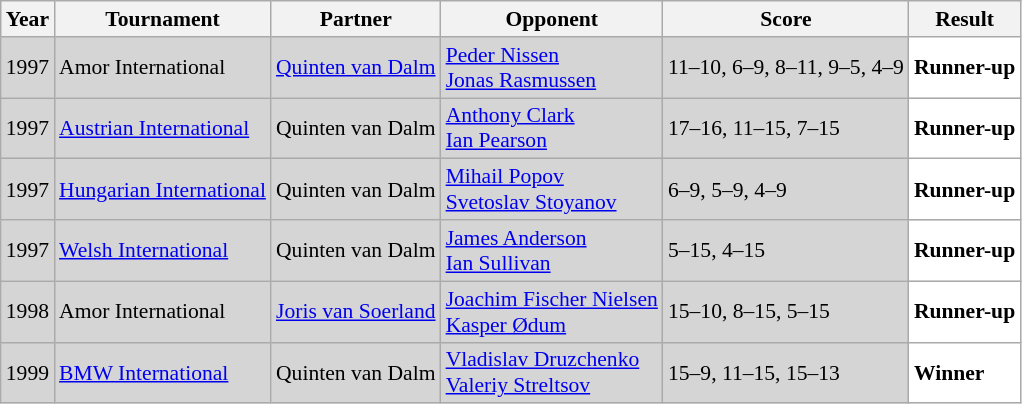<table class="sortable wikitable" style="font-size: 90%;">
<tr>
<th>Year</th>
<th>Tournament</th>
<th>Partner</th>
<th>Opponent</th>
<th>Score</th>
<th>Result</th>
</tr>
<tr style="background:#D5D5D5">
<td align="center">1997</td>
<td align="left">Amor International</td>
<td align="left"> <a href='#'>Quinten van Dalm</a></td>
<td align="left"> <a href='#'>Peder Nissen</a><br> <a href='#'>Jonas Rasmussen</a></td>
<td align="left">11–10, 6–9, 8–11, 9–5, 4–9</td>
<td style="text-align:left; background:white"> <strong>Runner-up</strong></td>
</tr>
<tr style="background:#D5D5D5">
<td align="center">1997</td>
<td align="left"><a href='#'>Austrian International</a></td>
<td align="left"> Quinten van Dalm</td>
<td align="left"> <a href='#'>Anthony Clark</a><br> <a href='#'>Ian Pearson</a></td>
<td align="left">17–16, 11–15, 7–15</td>
<td style="text-align:left; background:white"> <strong>Runner-up</strong></td>
</tr>
<tr style="background:#D5D5D5">
<td align="center">1997</td>
<td align="left"><a href='#'>Hungarian International</a></td>
<td align="left"> Quinten van Dalm</td>
<td align="left"> <a href='#'>Mihail Popov</a><br> <a href='#'>Svetoslav Stoyanov</a></td>
<td align="left">6–9, 5–9, 4–9</td>
<td style="text-align:left; background:white"> <strong>Runner-up</strong></td>
</tr>
<tr style="background:#D5D5D5">
<td align="center">1997</td>
<td align="left"><a href='#'>Welsh International</a></td>
<td align="left"> Quinten van Dalm</td>
<td align="left"> <a href='#'>James Anderson</a><br> <a href='#'>Ian Sullivan</a></td>
<td align="left">5–15, 4–15</td>
<td style="text-align:left; background:white"> <strong>Runner-up</strong></td>
</tr>
<tr style="background:#D5D5D5">
<td align="center">1998</td>
<td align="left">Amor International</td>
<td align="left"> <a href='#'>Joris van Soerland</a></td>
<td align="left"> <a href='#'>Joachim Fischer Nielsen</a><br> <a href='#'>Kasper Ødum</a></td>
<td align="left">15–10, 8–15, 5–15</td>
<td style="text-align:left; background:white"> <strong>Runner-up</strong></td>
</tr>
<tr style="background:#D5D5D5">
<td align="center">1999</td>
<td align="left"><a href='#'>BMW International</a></td>
<td align="left"> Quinten van Dalm</td>
<td align="left"> <a href='#'>Vladislav Druzchenko</a><br> <a href='#'>Valeriy Streltsov</a></td>
<td align="left">15–9, 11–15, 15–13</td>
<td style="text-align:left; background:white"> <strong>Winner</strong></td>
</tr>
</table>
